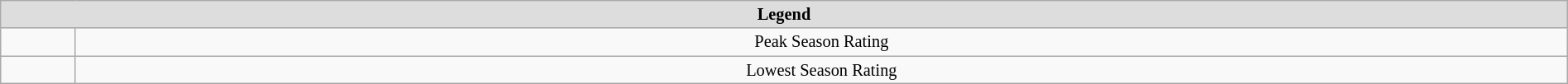<table class="wikitable" width="100%" style="font-size:85%; text-align:center;">
<tr>
<th style="background: #DDDDDD;" colspan="2">Legend</th>
</tr>
<tr>
<td></td>
<td>Peak Season Rating</td>
</tr>
<tr>
<td></td>
<td>Lowest Season Rating</td>
</tr>
</table>
